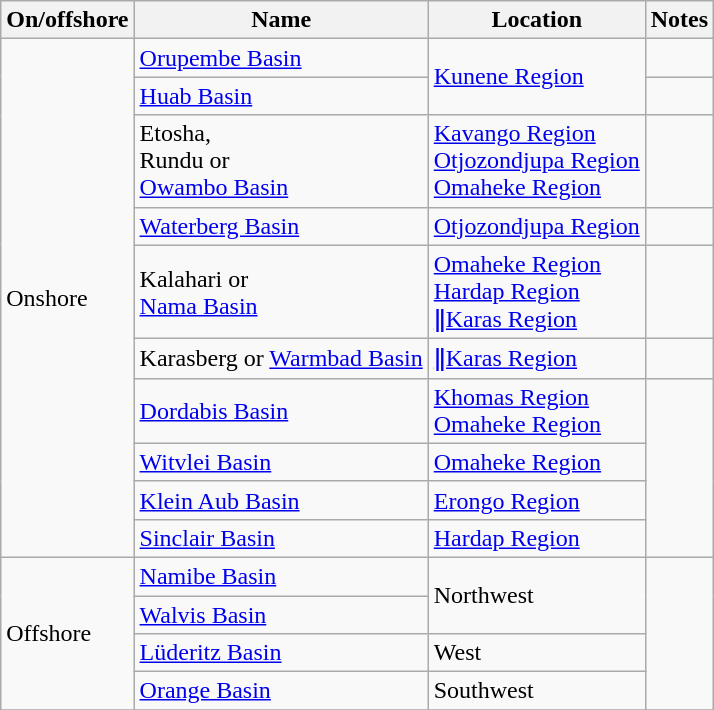<table class="wikitable sortable">
<tr>
<th>On/offshore</th>
<th>Name</th>
<th>Location</th>
<th class="unsortable">Notes</th>
</tr>
<tr>
<td rowspan=10>Onshore</td>
<td><a href='#'>Orupembe Basin</a></td>
<td rowspan=2><a href='#'>Kunene Region</a></td>
<td align=center></td>
</tr>
<tr>
<td><a href='#'>Huab Basin</a></td>
<td align=center></td>
</tr>
<tr>
<td>Etosha,<br>Rundu or<br><a href='#'>Owambo Basin</a></td>
<td><a href='#'>Kavango Region</a><br><a href='#'>Otjozondjupa Region</a><br><a href='#'>Omaheke Region</a></td>
<td align=center></td>
</tr>
<tr>
<td><a href='#'>Waterberg Basin</a></td>
<td><a href='#'>Otjozondjupa Region</a></td>
<td align=center></td>
</tr>
<tr>
<td>Kalahari or<br><a href='#'>Nama Basin</a></td>
<td><a href='#'>Omaheke Region</a><br><a href='#'>Hardap Region</a><br><a href='#'>ǁKaras Region</a></td>
<td align=center></td>
</tr>
<tr>
<td>Karasberg or <a href='#'>Warmbad Basin</a></td>
<td><a href='#'>ǁKaras Region</a></td>
<td align=center></td>
</tr>
<tr>
<td><a href='#'>Dordabis Basin</a></td>
<td><a href='#'>Khomas Region</a><br><a href='#'>Omaheke Region</a></td>
<td align=center rowspan=4></td>
</tr>
<tr>
<td><a href='#'>Witvlei Basin</a></td>
<td><a href='#'>Omaheke Region</a></td>
</tr>
<tr>
<td><a href='#'>Klein Aub Basin</a></td>
<td><a href='#'>Erongo Region</a></td>
</tr>
<tr>
<td><a href='#'>Sinclair Basin</a></td>
<td><a href='#'>Hardap Region</a></td>
</tr>
<tr>
<td rowspan=4>Offshore</td>
<td><a href='#'>Namibe Basin</a></td>
<td rowspan=2>Northwest</td>
<td align=center rowspan=4></td>
</tr>
<tr>
<td><a href='#'>Walvis Basin</a></td>
</tr>
<tr>
<td><a href='#'>Lüderitz Basin</a></td>
<td>West</td>
</tr>
<tr>
<td><a href='#'>Orange Basin</a></td>
<td>Southwest</td>
</tr>
<tr>
</tr>
</table>
